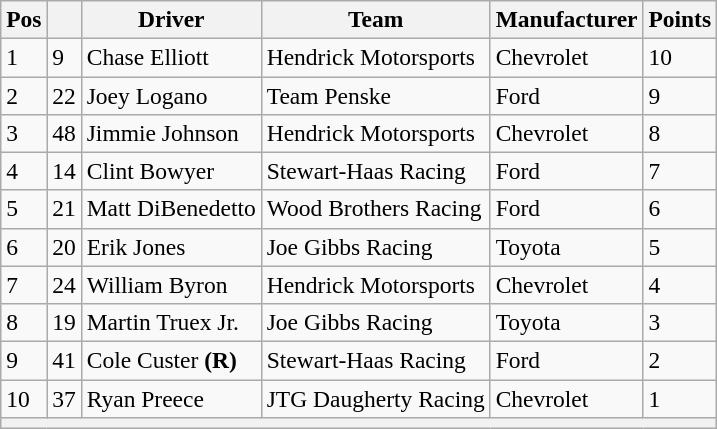<table class="wikitable" style="font-size:98%">
<tr>
<th>Pos</th>
<th></th>
<th>Driver</th>
<th>Team</th>
<th>Manufacturer</th>
<th>Points</th>
</tr>
<tr>
<td>1</td>
<td>9</td>
<td>Chase Elliott</td>
<td>Hendrick Motorsports</td>
<td>Chevrolet</td>
<td>10</td>
</tr>
<tr>
<td>2</td>
<td>22</td>
<td>Joey Logano</td>
<td>Team Penske</td>
<td>Ford</td>
<td>9</td>
</tr>
<tr>
<td>3</td>
<td>48</td>
<td>Jimmie Johnson</td>
<td>Hendrick Motorsports</td>
<td>Chevrolet</td>
<td>8</td>
</tr>
<tr>
<td>4</td>
<td>14</td>
<td>Clint Bowyer</td>
<td>Stewart-Haas Racing</td>
<td>Ford</td>
<td>7</td>
</tr>
<tr>
<td>5</td>
<td>21</td>
<td>Matt DiBenedetto</td>
<td>Wood Brothers Racing</td>
<td>Ford</td>
<td>6</td>
</tr>
<tr>
<td>6</td>
<td>20</td>
<td>Erik Jones</td>
<td>Joe Gibbs Racing</td>
<td>Toyota</td>
<td>5</td>
</tr>
<tr>
<td>7</td>
<td>24</td>
<td>William Byron</td>
<td>Hendrick Motorsports</td>
<td>Chevrolet</td>
<td>4</td>
</tr>
<tr>
<td>8</td>
<td>19</td>
<td>Martin Truex Jr.</td>
<td>Joe Gibbs Racing</td>
<td>Toyota</td>
<td>3</td>
</tr>
<tr>
<td>9</td>
<td>41</td>
<td>Cole Custer <strong>(R)</strong></td>
<td>Stewart-Haas Racing</td>
<td>Ford</td>
<td>2</td>
</tr>
<tr>
<td>10</td>
<td>37</td>
<td>Ryan Preece</td>
<td>JTG Daugherty Racing</td>
<td>Chevrolet</td>
<td>1</td>
</tr>
<tr>
<th colspan="6"></th>
</tr>
</table>
